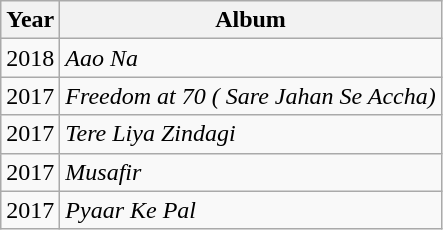<table class="wikitable">
<tr>
<th>Year</th>
<th>Album</th>
</tr>
<tr>
<td>2018</td>
<td><em>Aao Na</em></td>
</tr>
<tr>
<td>2017</td>
<td><em>Freedom at 70 ( Sare Jahan Se Accha)</em></td>
</tr>
<tr>
<td>2017</td>
<td><em>Tere Liya Zindagi</em></td>
</tr>
<tr>
<td>2017</td>
<td><em>Musafir</em></td>
</tr>
<tr>
<td>2017</td>
<td><em>Pyaar Ke Pal</em></td>
</tr>
</table>
